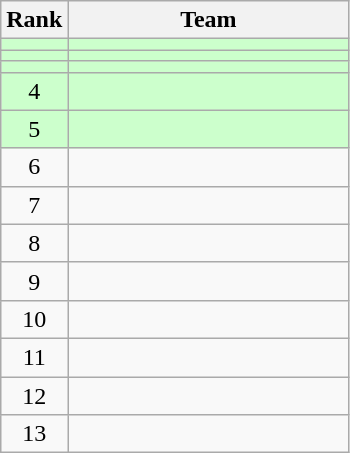<table class=wikitable style="text-align:center;">
<tr>
<th>Rank</th>
<th width=180>Team</th>
</tr>
<tr bgcolor=#CCFFCC>
<td></td>
<td align=left></td>
</tr>
<tr bgcolor=ccffcc>
<td></td>
<td align=left></td>
</tr>
<tr bgcolor=ccffcc>
<td></td>
<td align=left></td>
</tr>
<tr bgcolor=ccffcc>
<td>4</td>
<td align=left></td>
</tr>
<tr bgcolor=ccffcc>
<td>5</td>
<td align=left></td>
</tr>
<tr>
<td>6</td>
<td align=left></td>
</tr>
<tr>
<td>7</td>
<td align=left></td>
</tr>
<tr>
<td>8</td>
<td align=left></td>
</tr>
<tr>
<td>9</td>
<td align=left></td>
</tr>
<tr>
<td>10</td>
<td align=left></td>
</tr>
<tr>
<td>11</td>
<td align=left></td>
</tr>
<tr>
<td>12</td>
<td align=left></td>
</tr>
<tr>
<td>13</td>
<td align=left></td>
</tr>
</table>
